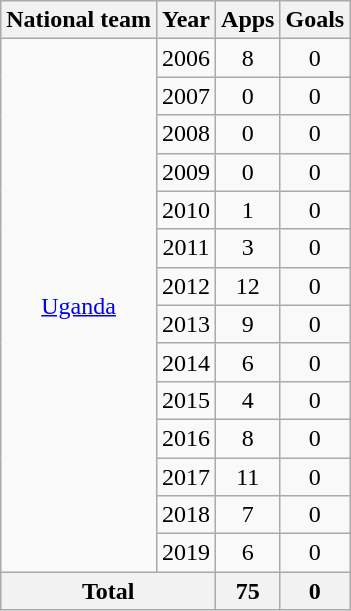<table class="wikitable" style="text-align:center">
<tr>
<th>National team</th>
<th>Year</th>
<th>Apps</th>
<th>Goals</th>
</tr>
<tr>
<td rowspan="14"><a href='#'>Uganda</a></td>
<td>2006</td>
<td>8</td>
<td>0</td>
</tr>
<tr>
<td>2007</td>
<td>0</td>
<td>0</td>
</tr>
<tr>
<td>2008</td>
<td>0</td>
<td>0</td>
</tr>
<tr>
<td>2009</td>
<td>0</td>
<td>0</td>
</tr>
<tr>
<td>2010</td>
<td>1</td>
<td>0</td>
</tr>
<tr>
<td>2011</td>
<td>3</td>
<td>0</td>
</tr>
<tr>
<td>2012</td>
<td>12</td>
<td>0</td>
</tr>
<tr>
<td>2013</td>
<td>9</td>
<td>0</td>
</tr>
<tr>
<td>2014</td>
<td>6</td>
<td>0</td>
</tr>
<tr>
<td>2015</td>
<td>4</td>
<td>0</td>
</tr>
<tr>
<td>2016</td>
<td>8</td>
<td>0</td>
</tr>
<tr>
<td>2017</td>
<td>11</td>
<td>0</td>
</tr>
<tr>
<td>2018</td>
<td>7</td>
<td>0</td>
</tr>
<tr>
<td>2019</td>
<td>6</td>
<td>0</td>
</tr>
<tr>
<th colspan="2">Total</th>
<th>75</th>
<th>0</th>
</tr>
</table>
